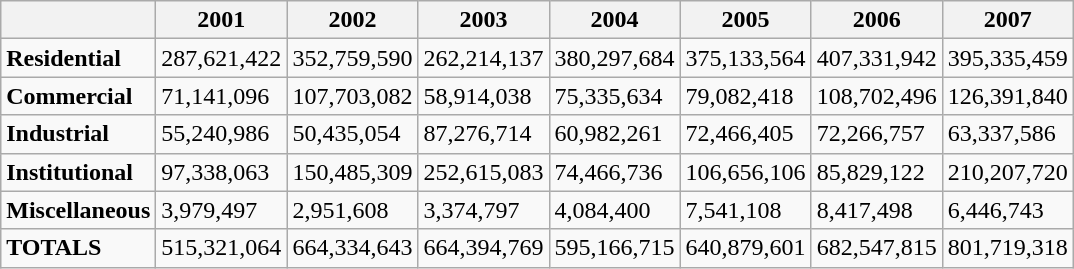<table class="wikitable">
<tr>
<th></th>
<th>2001</th>
<th>2002</th>
<th>2003</th>
<th>2004</th>
<th>2005</th>
<th>2006</th>
<th>2007</th>
</tr>
<tr>
<td><strong>Residential</strong></td>
<td>287,621,422</td>
<td>352,759,590</td>
<td>262,214,137</td>
<td>380,297,684</td>
<td>375,133,564</td>
<td>407,331,942</td>
<td>395,335,459</td>
</tr>
<tr>
<td><strong>Commercial</strong></td>
<td>71,141,096</td>
<td>107,703,082</td>
<td>58,914,038</td>
<td>75,335,634</td>
<td>79,082,418</td>
<td>108,702,496</td>
<td>126,391,840</td>
</tr>
<tr>
<td><strong>Industrial</strong></td>
<td>55,240,986</td>
<td>50,435,054</td>
<td>87,276,714</td>
<td>60,982,261</td>
<td>72,466,405</td>
<td>72,266,757</td>
<td>63,337,586</td>
</tr>
<tr>
<td><strong>Institutional</strong></td>
<td>97,338,063</td>
<td>150,485,309</td>
<td>252,615,083</td>
<td>74,466,736</td>
<td>106,656,106</td>
<td>85,829,122</td>
<td>210,207,720</td>
</tr>
<tr>
<td><strong>Miscellaneous</strong></td>
<td>3,979,497</td>
<td>2,951,608</td>
<td>3,374,797</td>
<td>4,084,400</td>
<td>7,541,108</td>
<td>8,417,498</td>
<td>6,446,743</td>
</tr>
<tr>
<td><strong>TOTALS</strong></td>
<td>515,321,064</td>
<td>664,334,643</td>
<td>664,394,769</td>
<td>595,166,715</td>
<td>640,879,601</td>
<td>682,547,815</td>
<td>801,719,318</td>
</tr>
</table>
